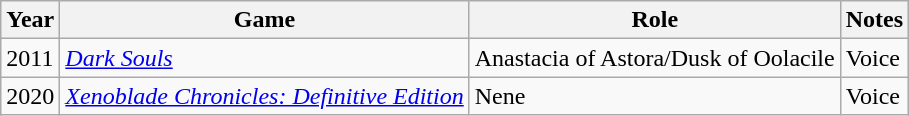<table class="wikitable sortable">
<tr>
<th>Year</th>
<th>Game</th>
<th>Role</th>
<th>Notes</th>
</tr>
<tr>
<td>2011</td>
<td><em><a href='#'>Dark Souls</a></em></td>
<td>Anastacia of Astora/Dusk of Oolacile</td>
<td>Voice</td>
</tr>
<tr>
<td>2020</td>
<td><em><a href='#'>Xenoblade Chronicles: Definitive Edition</a></em></td>
<td>Nene</td>
<td>Voice</td>
</tr>
</table>
